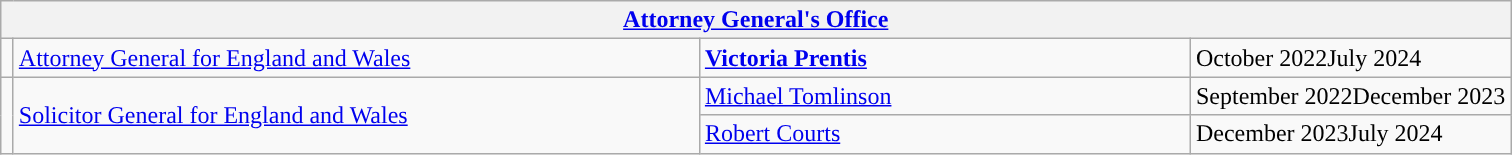<table class="wikitable">
<tr>
<th colspan="4"><a href='#'>Attorney General's Office</a></th>
</tr>
<tr>
<td rowspan="1" style="width: 1px; background: "></td>
<td rowspan="1" style="width: 450px;"><a href='#'>Attorney General for England and Wales</a></td>
<td style="width: 320px;"><strong><a href='#'>Victoria Prentis</a></strong></td>
<td>October 2022July 2024</td>
</tr>
<tr>
<td rowspan=2 style="width: 1px; background: "></td>
<td rowspan=2 style="width: 450px;"><a href='#'>Solicitor General for England and Wales</a></td>
<td style="width: 320px;"><a href='#'>Michael Tomlinson</a></td>
<td>September 2022December 2023</td>
</tr>
<tr>
<td style="width: 320px;"><a href='#'>Robert Courts</a></td>
<td>December 2023July 2024</td>
</tr>
</table>
